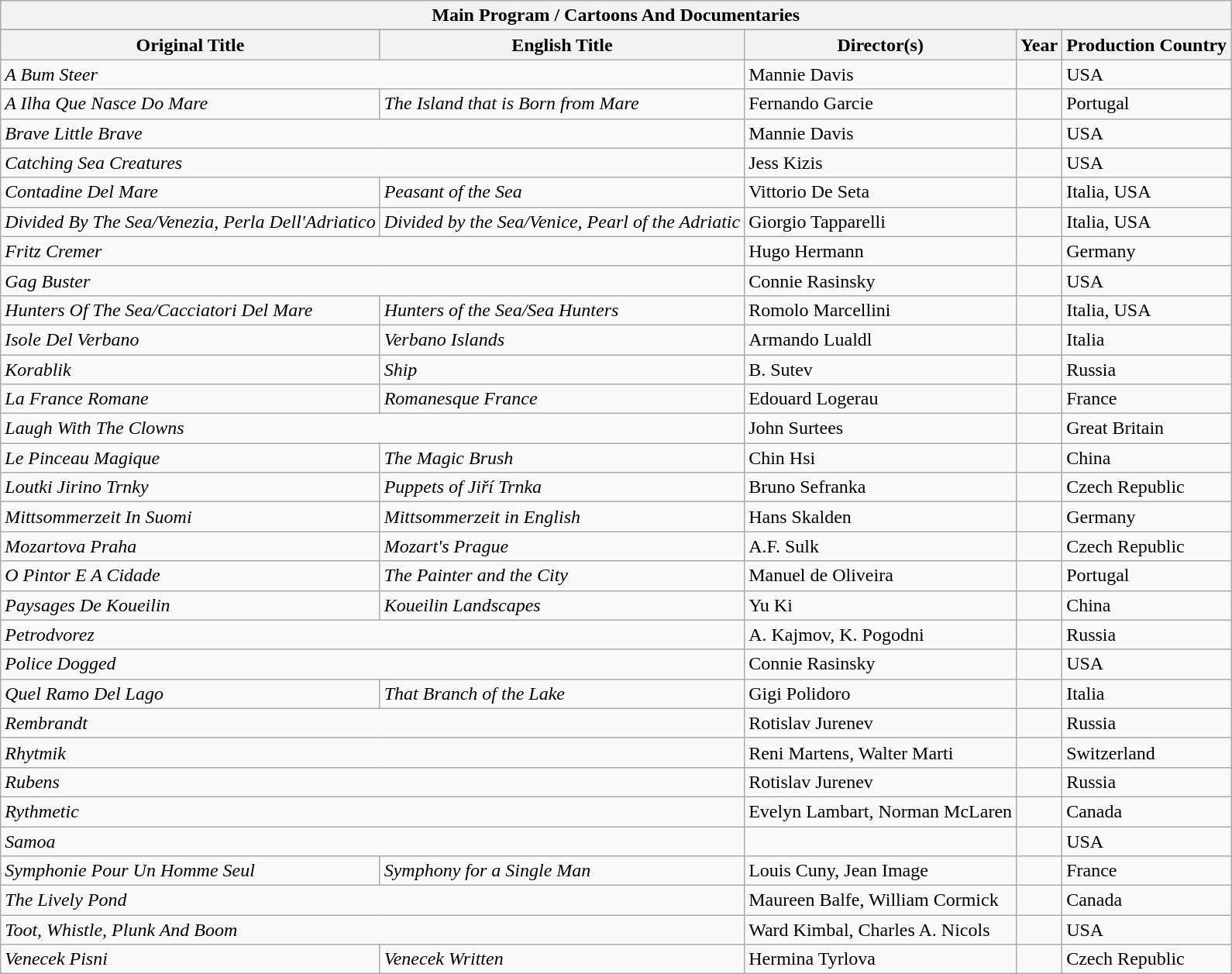<table class="wikitable sortable">
<tr>
<th colspan="5">Main Program / Cartoons And Documentaries</th>
</tr>
<tr>
</tr>
<tr>
<th>Original Title</th>
<th>English Title</th>
<th>Director(s)</th>
<th>Year</th>
<th>Production Country</th>
</tr>
<tr>
<td colspan="2"><em>A Bum Steer</em></td>
<td>Mannie Davis</td>
<td></td>
<td>USA</td>
</tr>
<tr>
<td><em>A Ilha Que Nasce Do Mare</em></td>
<td><em>The Island that is Born from Mare</em></td>
<td>Fernando Garcie</td>
<td></td>
<td>Portugal</td>
</tr>
<tr>
<td colspan="2"><em>Brave Little Brave</em></td>
<td>Mannie Davis</td>
<td></td>
<td>USA</td>
</tr>
<tr>
<td colspan="2"><em>Catching Sea Creatures</em></td>
<td>Jess Kizis</td>
<td></td>
<td>USA</td>
</tr>
<tr>
<td><em>Contadine Del Mare</em></td>
<td><em>Peasant of the Sea</em></td>
<td>Vittorio De Seta</td>
<td></td>
<td>Italia, USA</td>
</tr>
<tr>
<td><em>Divided By The Sea/Venezia, Perla Dell'Adriatico</em></td>
<td><em>Divided by the Sea/Venice, Pearl of the Adriatic</em></td>
<td>Giorgio Tapparelli</td>
<td></td>
<td>Italia, USA</td>
</tr>
<tr>
<td colspan="2"><em>Fritz Cremer</em></td>
<td>Hugo Hermann</td>
<td></td>
<td>Germany</td>
</tr>
<tr>
<td colspan="2"><em>Gag Buster</em></td>
<td>Connie Rasinsky</td>
<td></td>
<td>USA</td>
</tr>
<tr>
<td><em>Hunters Of The Sea/Cacciatori Del Mare</em></td>
<td><em>Hunters of the Sea/Sea Hunters</em></td>
<td>Romolo Marcellini</td>
<td></td>
<td>Italia, USA</td>
</tr>
<tr>
<td><em>Isole Del Verbano</em></td>
<td><em>Verbano Islands</em></td>
<td>Armando Lualdl</td>
<td></td>
<td>Italia</td>
</tr>
<tr>
<td><em>Korablik</em></td>
<td><em>Ship</em></td>
<td>B. Sutev</td>
<td></td>
<td>Russia</td>
</tr>
<tr>
<td><em>La France Romane</em></td>
<td><em>Romanesque France</em></td>
<td>Edouard Logerau</td>
<td></td>
<td>France</td>
</tr>
<tr>
<td colspan="2"><em>Laugh With The Clowns</em></td>
<td>John Surtees</td>
<td></td>
<td>Great Britain</td>
</tr>
<tr>
<td><em>Le Pinceau Magique</em></td>
<td><em>The Magic Brush</em></td>
<td>Chin Hsi</td>
<td></td>
<td>China</td>
</tr>
<tr>
<td><em>Loutki Jirino Trnky</em></td>
<td><em>Puppets of Jiří Trnka</em></td>
<td>Bruno Sefranka</td>
<td></td>
<td>Czech Republic</td>
</tr>
<tr>
<td><em>Mittsommerzeit In Suomi</em></td>
<td><em>Mittsommerzeit in English</em></td>
<td>Hans Skalden</td>
<td></td>
<td>Germany</td>
</tr>
<tr>
<td><em>Mozartova Praha</em></td>
<td><em>Mozart's Prague</em></td>
<td>A.F. Sulk</td>
<td></td>
<td>Czech Republic</td>
</tr>
<tr>
<td><em>O Pintor E A Cidade</em></td>
<td><em>The Painter and the City</em></td>
<td>Manuel de Oliveira</td>
<td></td>
<td>Portugal</td>
</tr>
<tr>
<td><em>Paysages De Koueilin</em></td>
<td><em>Koueilin Landscapes</em></td>
<td>Yu Ki</td>
<td></td>
<td>China</td>
</tr>
<tr>
<td colspan="2"><em>Petrodvorez</em></td>
<td>A. Kajmov, K. Pogodni</td>
<td></td>
<td>Russia</td>
</tr>
<tr>
<td colspan="2"><em>Police Dogged</em></td>
<td>Connie Rasinsky</td>
<td></td>
<td>USA</td>
</tr>
<tr>
<td><em>Quel Ramo Del Lago</em></td>
<td><em>That Branch of the Lake</em></td>
<td>Gigi Polidoro</td>
<td></td>
<td>Italia</td>
</tr>
<tr>
<td colspan="2"><em>Rembrandt</em></td>
<td>Rotislav Jurenev</td>
<td></td>
<td>Russia</td>
</tr>
<tr>
<td colspan="2"><em>Rhytmik</em></td>
<td>Reni Martens, Walter Marti</td>
<td></td>
<td>Switzerland</td>
</tr>
<tr>
<td colspan="2"><em>Rubens</em></td>
<td>Rotislav Jurenev</td>
<td></td>
<td>Russia</td>
</tr>
<tr>
<td colspan="2"><em>Rythmetic</em></td>
<td>Evelyn Lambart, Norman McLaren</td>
<td></td>
<td>Canada</td>
</tr>
<tr>
<td colspan="2"><em>Samoa</em></td>
<td></td>
<td></td>
<td>USA</td>
</tr>
<tr>
<td><em>Symphonie Pour Un Homme Seul</em></td>
<td><em>Symphony for a Single Man</em></td>
<td>Louis Cuny, Jean Image</td>
<td></td>
<td>France</td>
</tr>
<tr>
<td colspan="2"><em>The Lively Pond</em></td>
<td>Maureen Balfe, William Cormick</td>
<td></td>
<td>Canada</td>
</tr>
<tr>
<td colspan="2"><em>Toot, Whistle, Plunk And Boom</em></td>
<td>Ward Kimbal, Charles A. Nicols</td>
<td></td>
<td>USA</td>
</tr>
<tr>
<td><em>Venecek Pisni</em></td>
<td><em>Venecek Written</em></td>
<td>Hermina Tyrlova</td>
<td></td>
<td>Czech Republic</td>
</tr>
</table>
